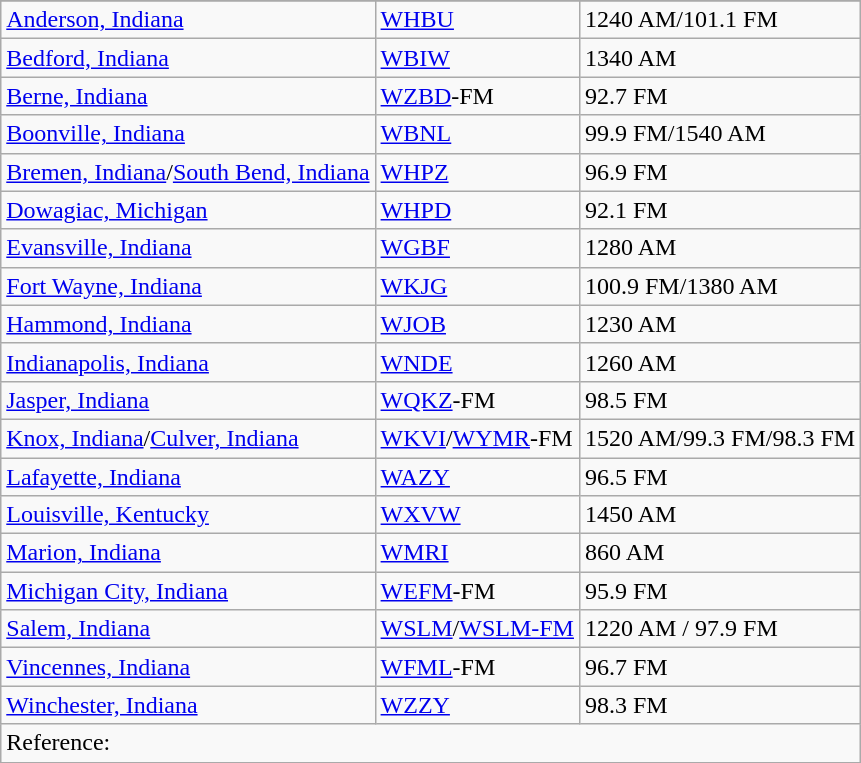<table class="wikitable">
<tr>
</tr>
<tr>
<td><a href='#'>Anderson, Indiana</a></td>
<td><a href='#'>WHBU</a></td>
<td>1240 AM/101.1 FM</td>
</tr>
<tr>
<td><a href='#'>Bedford, Indiana</a></td>
<td><a href='#'>WBIW</a></td>
<td>1340 AM</td>
</tr>
<tr>
<td><a href='#'>Berne, Indiana</a></td>
<td><a href='#'>WZBD</a>-FM</td>
<td>92.7 FM</td>
</tr>
<tr>
<td><a href='#'>Boonville, Indiana</a></td>
<td><a href='#'>WBNL</a></td>
<td>99.9 FM/1540 AM</td>
</tr>
<tr>
<td><a href='#'>Bremen, Indiana</a>/<a href='#'>South Bend, Indiana</a></td>
<td><a href='#'>WHPZ</a></td>
<td>96.9 FM</td>
</tr>
<tr>
<td><a href='#'>Dowagiac, Michigan</a></td>
<td><a href='#'>WHPD</a></td>
<td>92.1 FM</td>
</tr>
<tr>
<td><a href='#'>Evansville, Indiana</a></td>
<td><a href='#'>WGBF</a></td>
<td>1280 AM</td>
</tr>
<tr>
<td><a href='#'>Fort Wayne, Indiana</a></td>
<td><a href='#'>WKJG</a></td>
<td>100.9 FM/1380 AM</td>
</tr>
<tr>
<td><a href='#'>Hammond, Indiana</a></td>
<td><a href='#'>WJOB</a></td>
<td>1230 AM</td>
</tr>
<tr>
<td><a href='#'>Indianapolis, Indiana</a></td>
<td><a href='#'>WNDE</a></td>
<td>1260 AM</td>
</tr>
<tr>
<td><a href='#'>Jasper, Indiana</a></td>
<td><a href='#'>WQKZ</a>-FM</td>
<td>98.5 FM</td>
</tr>
<tr>
<td><a href='#'>Knox, Indiana</a>/<a href='#'>Culver, Indiana</a></td>
<td><a href='#'>WKVI</a>/<a href='#'>WYMR</a>-FM</td>
<td>1520 AM/99.3 FM/98.3 FM</td>
</tr>
<tr>
<td><a href='#'>Lafayette, Indiana</a></td>
<td><a href='#'>WAZY</a></td>
<td>96.5 FM</td>
</tr>
<tr>
<td><a href='#'>Louisville, Kentucky</a></td>
<td><a href='#'>WXVW</a></td>
<td>1450 AM</td>
</tr>
<tr>
<td><a href='#'>Marion, Indiana</a></td>
<td><a href='#'>WMRI</a></td>
<td>860 AM</td>
</tr>
<tr>
<td><a href='#'>Michigan City, Indiana</a></td>
<td><a href='#'>WEFM</a>-FM</td>
<td>95.9 FM</td>
</tr>
<tr>
<td><a href='#'>Salem, Indiana</a></td>
<td><a href='#'>WSLM</a>/<a href='#'>WSLM-FM</a></td>
<td>1220 AM / 97.9 FM</td>
</tr>
<tr>
<td><a href='#'>Vincennes, Indiana</a></td>
<td><a href='#'>WFML</a>-FM</td>
<td>96.7 FM</td>
</tr>
<tr>
<td><a href='#'>Winchester, Indiana</a></td>
<td><a href='#'>WZZY</a></td>
<td>98.3 FM</td>
</tr>
<tr>
<td colspan="3">Reference:</td>
</tr>
</table>
